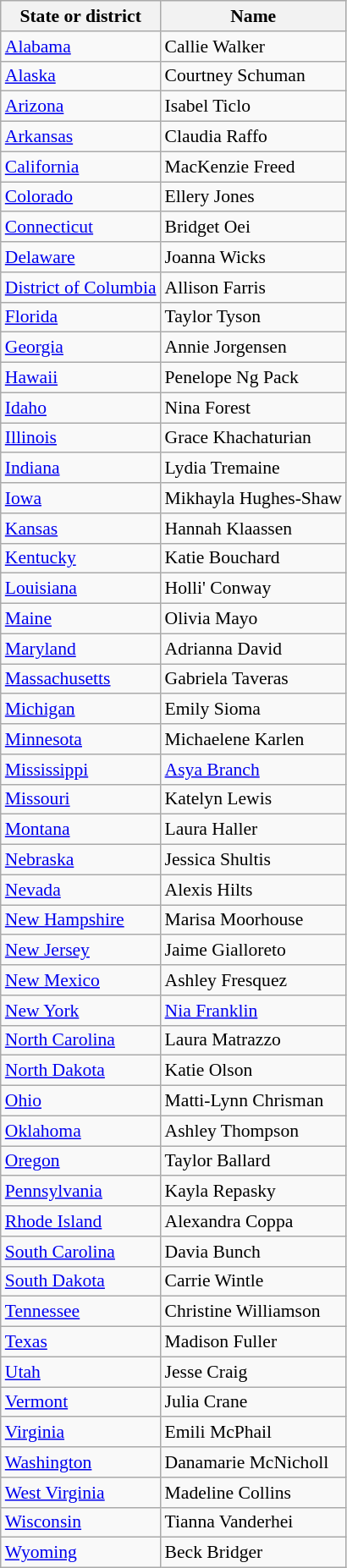<table class="wikitable sortable" style="font-size:90%">
<tr>
<th>State or district</th>
<th>Name</th>
</tr>
<tr>
<td><a href='#'>Alabama</a></td>
<td>Callie Walker</td>
</tr>
<tr>
<td><a href='#'>Alaska</a></td>
<td>Courtney Schuman</td>
</tr>
<tr>
<td><a href='#'>Arizona</a></td>
<td>Isabel Ticlo</td>
</tr>
<tr>
<td><a href='#'>Arkansas</a></td>
<td>Claudia Raffo</td>
</tr>
<tr>
<td><a href='#'>California</a></td>
<td>MacKenzie Freed</td>
</tr>
<tr>
<td><a href='#'>Colorado</a></td>
<td>Ellery Jones</td>
</tr>
<tr>
<td><a href='#'>Connecticut</a></td>
<td>Bridget Oei</td>
</tr>
<tr>
<td><a href='#'>Delaware</a></td>
<td>Joanna Wicks</td>
</tr>
<tr>
<td><a href='#'>District of Columbia</a></td>
<td>Allison Farris</td>
</tr>
<tr>
<td><a href='#'>Florida</a></td>
<td>Taylor Tyson</td>
</tr>
<tr>
<td><a href='#'>Georgia</a></td>
<td>Annie Jorgensen</td>
</tr>
<tr>
<td><a href='#'>Hawaii</a></td>
<td>Penelope Ng Pack</td>
</tr>
<tr>
<td><a href='#'>Idaho</a></td>
<td>Nina Forest</td>
</tr>
<tr>
<td><a href='#'>Illinois</a></td>
<td>Grace Khachaturian</td>
</tr>
<tr>
<td><a href='#'>Indiana</a></td>
<td>Lydia Tremaine</td>
</tr>
<tr>
<td><a href='#'>Iowa</a></td>
<td>Mikhayla Hughes-Shaw</td>
</tr>
<tr>
<td><a href='#'>Kansas</a></td>
<td>Hannah Klaassen</td>
</tr>
<tr>
<td><a href='#'>Kentucky</a></td>
<td>Katie Bouchard</td>
</tr>
<tr>
<td><a href='#'>Louisiana</a></td>
<td>Holli' Conway</td>
</tr>
<tr>
<td><a href='#'>Maine</a></td>
<td>Olivia Mayo</td>
</tr>
<tr>
<td><a href='#'>Maryland</a></td>
<td>Adrianna David</td>
</tr>
<tr>
<td><a href='#'>Massachusetts</a></td>
<td>Gabriela Taveras</td>
</tr>
<tr>
<td><a href='#'>Michigan</a></td>
<td>Emily Sioma</td>
</tr>
<tr>
<td><a href='#'>Minnesota</a></td>
<td>Michaelene Karlen</td>
</tr>
<tr>
<td><a href='#'>Mississippi</a></td>
<td><a href='#'>Asya Branch</a></td>
</tr>
<tr>
<td><a href='#'>Missouri</a></td>
<td>Katelyn Lewis</td>
</tr>
<tr>
<td><a href='#'>Montana</a></td>
<td>Laura Haller</td>
</tr>
<tr>
<td><a href='#'>Nebraska</a></td>
<td>Jessica Shultis</td>
</tr>
<tr>
<td><a href='#'>Nevada</a></td>
<td>Alexis Hilts</td>
</tr>
<tr>
<td><a href='#'>New Hampshire</a></td>
<td>Marisa Moorhouse</td>
</tr>
<tr>
<td><a href='#'>New Jersey</a></td>
<td>Jaime Gialloreto</td>
</tr>
<tr>
<td><a href='#'>New Mexico</a></td>
<td>Ashley Fresquez</td>
</tr>
<tr>
<td><a href='#'>New York</a></td>
<td><a href='#'>Nia Franklin</a></td>
</tr>
<tr>
<td><a href='#'>North Carolina</a></td>
<td>Laura Matrazzo</td>
</tr>
<tr>
<td><a href='#'>North Dakota</a></td>
<td>Katie Olson</td>
</tr>
<tr>
<td><a href='#'>Ohio</a></td>
<td>Matti-Lynn Chrisman</td>
</tr>
<tr>
<td><a href='#'>Oklahoma</a></td>
<td>Ashley Thompson</td>
</tr>
<tr>
<td><a href='#'>Oregon</a></td>
<td>Taylor Ballard</td>
</tr>
<tr>
<td><a href='#'>Pennsylvania</a></td>
<td>Kayla Repasky</td>
</tr>
<tr>
<td><a href='#'>Rhode Island</a></td>
<td>Alexandra Coppa</td>
</tr>
<tr>
<td><a href='#'>South Carolina</a></td>
<td>Davia Bunch</td>
</tr>
<tr>
<td><a href='#'>South Dakota</a></td>
<td>Carrie Wintle</td>
</tr>
<tr>
<td><a href='#'>Tennessee</a></td>
<td>Christine Williamson</td>
</tr>
<tr>
<td><a href='#'>Texas</a></td>
<td>Madison Fuller</td>
</tr>
<tr>
<td><a href='#'>Utah</a></td>
<td>Jesse Craig</td>
</tr>
<tr>
<td><a href='#'>Vermont</a></td>
<td>Julia Crane</td>
</tr>
<tr>
<td><a href='#'>Virginia</a></td>
<td>Emili McPhail</td>
</tr>
<tr>
<td><a href='#'>Washington</a></td>
<td>Danamarie McNicholl</td>
</tr>
<tr>
<td><a href='#'>West Virginia</a></td>
<td>Madeline Collins</td>
</tr>
<tr>
<td><a href='#'>Wisconsin</a></td>
<td>Tianna Vanderhei</td>
</tr>
<tr>
<td><a href='#'>Wyoming</a></td>
<td>Beck Bridger</td>
</tr>
</table>
